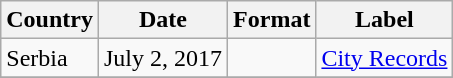<table class="wikitable plainrowheaders">
<tr>
<th scope="col">Country</th>
<th scope="col">Date</th>
<th scope="col">Format</th>
<th scope="col">Label</th>
</tr>
<tr>
<td>Serbia</td>
<td>July 2, 2017</td>
<td></td>
<td><a href='#'>City Records</a></td>
</tr>
<tr>
</tr>
</table>
